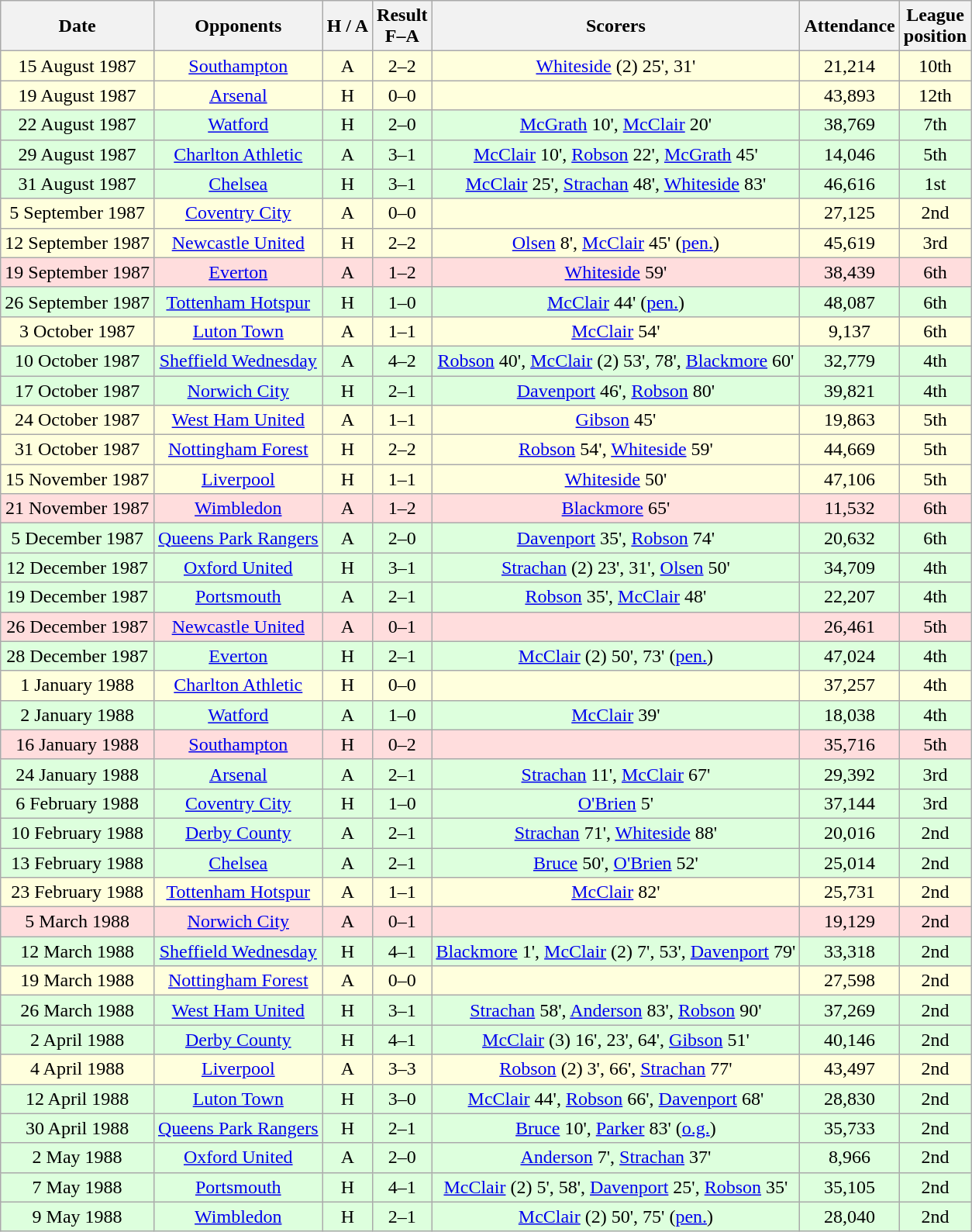<table class="wikitable" style="text-align:center">
<tr>
<th>Date</th>
<th>Opponents</th>
<th>H / A</th>
<th>Result<br>F–A</th>
<th>Scorers</th>
<th>Attendance</th>
<th>League<br>position</th>
</tr>
<tr bgcolor="#ffffdd">
<td>15 August 1987</td>
<td><a href='#'>Southampton</a></td>
<td>A</td>
<td>2–2</td>
<td><a href='#'>Whiteside</a> (2) 25', 31'</td>
<td>21,214</td>
<td>10th</td>
</tr>
<tr bgcolor="#ffffdd">
<td>19 August 1987</td>
<td><a href='#'>Arsenal</a></td>
<td>H</td>
<td>0–0</td>
<td></td>
<td>43,893</td>
<td>12th</td>
</tr>
<tr bgcolor="#ddffdd">
<td>22 August 1987</td>
<td><a href='#'>Watford</a></td>
<td>H</td>
<td>2–0</td>
<td><a href='#'>McGrath</a> 10', <a href='#'>McClair</a> 20'</td>
<td>38,769</td>
<td>7th</td>
</tr>
<tr bgcolor="#ddffdd">
<td>29 August 1987</td>
<td><a href='#'>Charlton Athletic</a></td>
<td>A</td>
<td>3–1</td>
<td><a href='#'>McClair</a> 10', <a href='#'>Robson</a> 22', <a href='#'>McGrath</a> 45'</td>
<td>14,046</td>
<td>5th</td>
</tr>
<tr bgcolor="#ddffdd">
<td>31 August 1987</td>
<td><a href='#'>Chelsea</a></td>
<td>H</td>
<td>3–1</td>
<td><a href='#'>McClair</a> 25', <a href='#'>Strachan</a> 48', <a href='#'>Whiteside</a> 83'</td>
<td>46,616</td>
<td>1st</td>
</tr>
<tr bgcolor="#ffffdd">
<td>5 September 1987</td>
<td><a href='#'>Coventry City</a></td>
<td>A</td>
<td>0–0</td>
<td></td>
<td>27,125</td>
<td>2nd</td>
</tr>
<tr bgcolor="#ffffdd">
<td>12 September 1987</td>
<td><a href='#'>Newcastle United</a></td>
<td>H</td>
<td>2–2</td>
<td><a href='#'>Olsen</a> 8', <a href='#'>McClair</a> 45' (<a href='#'>pen.</a>)</td>
<td>45,619</td>
<td>3rd</td>
</tr>
<tr bgcolor="#ffdddd">
<td>19 September 1987</td>
<td><a href='#'>Everton</a></td>
<td>A</td>
<td>1–2</td>
<td><a href='#'>Whiteside</a> 59'</td>
<td>38,439</td>
<td>6th</td>
</tr>
<tr bgcolor="#ddffdd">
<td>26 September 1987</td>
<td><a href='#'>Tottenham Hotspur</a></td>
<td>H</td>
<td>1–0</td>
<td><a href='#'>McClair</a> 44' (<a href='#'>pen.</a>)</td>
<td>48,087</td>
<td>6th</td>
</tr>
<tr bgcolor="#ffffdd">
<td>3 October 1987</td>
<td><a href='#'>Luton Town</a></td>
<td>A</td>
<td>1–1</td>
<td><a href='#'>McClair</a> 54'</td>
<td>9,137</td>
<td>6th</td>
</tr>
<tr bgcolor="#ddffdd">
<td>10 October 1987</td>
<td><a href='#'>Sheffield Wednesday</a></td>
<td>A</td>
<td>4–2</td>
<td><a href='#'>Robson</a> 40', <a href='#'>McClair</a> (2) 53', 78', <a href='#'>Blackmore</a> 60'</td>
<td>32,779</td>
<td>4th</td>
</tr>
<tr bgcolor="#ddffdd">
<td>17 October 1987</td>
<td><a href='#'>Norwich City</a></td>
<td>H</td>
<td>2–1</td>
<td><a href='#'>Davenport</a> 46', <a href='#'>Robson</a> 80'</td>
<td>39,821</td>
<td>4th</td>
</tr>
<tr bgcolor="#ffffdd">
<td>24 October 1987</td>
<td><a href='#'>West Ham United</a></td>
<td>A</td>
<td>1–1</td>
<td><a href='#'>Gibson</a> 45'</td>
<td>19,863</td>
<td>5th</td>
</tr>
<tr bgcolor="#ffffdd">
<td>31 October 1987</td>
<td><a href='#'>Nottingham Forest</a></td>
<td>H</td>
<td>2–2</td>
<td><a href='#'>Robson</a> 54', <a href='#'>Whiteside</a> 59'</td>
<td>44,669</td>
<td>5th</td>
</tr>
<tr bgcolor="#ffffdd">
<td>15 November 1987</td>
<td><a href='#'>Liverpool</a></td>
<td>H</td>
<td>1–1</td>
<td><a href='#'>Whiteside</a> 50'</td>
<td>47,106</td>
<td>5th</td>
</tr>
<tr bgcolor="#ffdddd">
<td>21 November 1987</td>
<td><a href='#'>Wimbledon</a></td>
<td>A</td>
<td>1–2</td>
<td><a href='#'>Blackmore</a> 65'</td>
<td>11,532</td>
<td>6th</td>
</tr>
<tr bgcolor="#ddffdd">
<td>5 December 1987</td>
<td><a href='#'>Queens Park Rangers</a></td>
<td>A</td>
<td>2–0</td>
<td><a href='#'>Davenport</a> 35', <a href='#'>Robson</a> 74'</td>
<td>20,632</td>
<td>6th</td>
</tr>
<tr bgcolor="#ddffdd">
<td>12 December 1987</td>
<td><a href='#'>Oxford United</a></td>
<td>H</td>
<td>3–1</td>
<td><a href='#'>Strachan</a> (2) 23', 31', <a href='#'>Olsen</a> 50'</td>
<td>34,709</td>
<td>4th</td>
</tr>
<tr bgcolor="#ddffdd">
<td>19 December 1987</td>
<td><a href='#'>Portsmouth</a></td>
<td>A</td>
<td>2–1</td>
<td><a href='#'>Robson</a> 35', <a href='#'>McClair</a> 48'</td>
<td>22,207</td>
<td>4th</td>
</tr>
<tr bgcolor="#ffdddd">
<td>26 December 1987</td>
<td><a href='#'>Newcastle United</a></td>
<td>A</td>
<td>0–1</td>
<td></td>
<td>26,461</td>
<td>5th</td>
</tr>
<tr bgcolor="#ddffdd">
<td>28 December 1987</td>
<td><a href='#'>Everton</a></td>
<td>H</td>
<td>2–1</td>
<td><a href='#'>McClair</a> (2) 50', 73' (<a href='#'>pen.</a>)</td>
<td>47,024</td>
<td>4th</td>
</tr>
<tr bgcolor="#ffffdd">
<td>1 January 1988</td>
<td><a href='#'>Charlton Athletic</a></td>
<td>H</td>
<td>0–0</td>
<td></td>
<td>37,257</td>
<td>4th</td>
</tr>
<tr bgcolor="#ddffdd">
<td>2 January 1988</td>
<td><a href='#'>Watford</a></td>
<td>A</td>
<td>1–0</td>
<td><a href='#'>McClair</a> 39'</td>
<td>18,038</td>
<td>4th</td>
</tr>
<tr bgcolor="#ffdddd">
<td>16 January 1988</td>
<td><a href='#'>Southampton</a></td>
<td>H</td>
<td>0–2</td>
<td></td>
<td>35,716</td>
<td>5th</td>
</tr>
<tr bgcolor="#ddffdd">
<td>24 January 1988</td>
<td><a href='#'>Arsenal</a></td>
<td>A</td>
<td>2–1</td>
<td><a href='#'>Strachan</a> 11', <a href='#'>McClair</a> 67'</td>
<td>29,392</td>
<td>3rd</td>
</tr>
<tr bgcolor="#ddffdd">
<td>6 February 1988</td>
<td><a href='#'>Coventry City</a></td>
<td>H</td>
<td>1–0</td>
<td><a href='#'>O'Brien</a> 5'</td>
<td>37,144</td>
<td>3rd</td>
</tr>
<tr bgcolor="#ddffdd">
<td>10 February 1988</td>
<td><a href='#'>Derby County</a></td>
<td>A</td>
<td>2–1</td>
<td><a href='#'>Strachan</a> 71', <a href='#'>Whiteside</a> 88'</td>
<td>20,016</td>
<td>2nd</td>
</tr>
<tr bgcolor="#ddffdd">
<td>13 February 1988</td>
<td><a href='#'>Chelsea</a></td>
<td>A</td>
<td>2–1</td>
<td><a href='#'>Bruce</a> 50', <a href='#'>O'Brien</a> 52'</td>
<td>25,014</td>
<td>2nd</td>
</tr>
<tr bgcolor="#ffffdd">
<td>23 February 1988</td>
<td><a href='#'>Tottenham Hotspur</a></td>
<td>A</td>
<td>1–1</td>
<td><a href='#'>McClair</a> 82'</td>
<td>25,731</td>
<td>2nd</td>
</tr>
<tr bgcolor="#ffdddd">
<td>5 March 1988</td>
<td><a href='#'>Norwich City</a></td>
<td>A</td>
<td>0–1</td>
<td></td>
<td>19,129</td>
<td>2nd</td>
</tr>
<tr bgcolor="#ddffdd">
<td>12 March 1988</td>
<td><a href='#'>Sheffield Wednesday</a></td>
<td>H</td>
<td>4–1</td>
<td><a href='#'>Blackmore</a> 1', <a href='#'>McClair</a> (2) 7', 53', <a href='#'>Davenport</a> 79'</td>
<td>33,318</td>
<td>2nd</td>
</tr>
<tr bgcolor="#ffffdd">
<td>19 March 1988</td>
<td><a href='#'>Nottingham Forest</a></td>
<td>A</td>
<td>0–0</td>
<td></td>
<td>27,598</td>
<td>2nd</td>
</tr>
<tr bgcolor="#ddffdd">
<td>26 March 1988</td>
<td><a href='#'>West Ham United</a></td>
<td>H</td>
<td>3–1</td>
<td><a href='#'>Strachan</a> 58', <a href='#'>Anderson</a> 83', <a href='#'>Robson</a> 90'</td>
<td>37,269</td>
<td>2nd</td>
</tr>
<tr bgcolor="#ddffdd">
<td>2 April 1988</td>
<td><a href='#'>Derby County</a></td>
<td>H</td>
<td>4–1</td>
<td><a href='#'>McClair</a> (3) 16', 23', 64', <a href='#'>Gibson</a> 51'</td>
<td>40,146</td>
<td>2nd</td>
</tr>
<tr bgcolor="#ffffdd">
<td>4 April 1988</td>
<td><a href='#'>Liverpool</a></td>
<td>A</td>
<td>3–3</td>
<td><a href='#'>Robson</a> (2) 3', 66', <a href='#'>Strachan</a> 77'</td>
<td>43,497</td>
<td>2nd</td>
</tr>
<tr bgcolor="#ddffdd">
<td>12 April 1988</td>
<td><a href='#'>Luton Town</a></td>
<td>H</td>
<td>3–0</td>
<td><a href='#'>McClair</a> 44', <a href='#'>Robson</a> 66', <a href='#'>Davenport</a> 68'</td>
<td>28,830</td>
<td>2nd</td>
</tr>
<tr bgcolor="#ddffdd">
<td>30 April 1988</td>
<td><a href='#'>Queens Park Rangers</a></td>
<td>H</td>
<td>2–1</td>
<td><a href='#'>Bruce</a> 10', <a href='#'>Parker</a> 83' (<a href='#'>o.g.</a>)</td>
<td>35,733</td>
<td>2nd</td>
</tr>
<tr bgcolor="#ddffdd">
<td>2 May 1988</td>
<td><a href='#'>Oxford United</a></td>
<td>A</td>
<td>2–0</td>
<td><a href='#'>Anderson</a> 7', <a href='#'>Strachan</a> 37'</td>
<td>8,966</td>
<td>2nd</td>
</tr>
<tr bgcolor="#ddffdd">
<td>7 May 1988</td>
<td><a href='#'>Portsmouth</a></td>
<td>H</td>
<td>4–1</td>
<td><a href='#'>McClair</a> (2) 5', 58', <a href='#'>Davenport</a> 25', <a href='#'>Robson</a> 35'</td>
<td>35,105</td>
<td>2nd</td>
</tr>
<tr bgcolor="#ddffdd">
<td>9 May 1988</td>
<td><a href='#'>Wimbledon</a></td>
<td>H</td>
<td>2–1</td>
<td><a href='#'>McClair</a> (2) 50', 75' (<a href='#'>pen.</a>)</td>
<td>28,040</td>
<td>2nd</td>
</tr>
</table>
